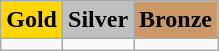<table class=wikitable>
<tr>
<td align=center bgcolor=gold><strong>Gold</strong></td>
<td align=center bgcolor=silver><strong>Silver</strong></td>
<td align=center bgcolor=cc9966><strong>Bronze</strong></td>
</tr>
<tr>
<td></td>
<td></td>
<td></td>
</tr>
</table>
